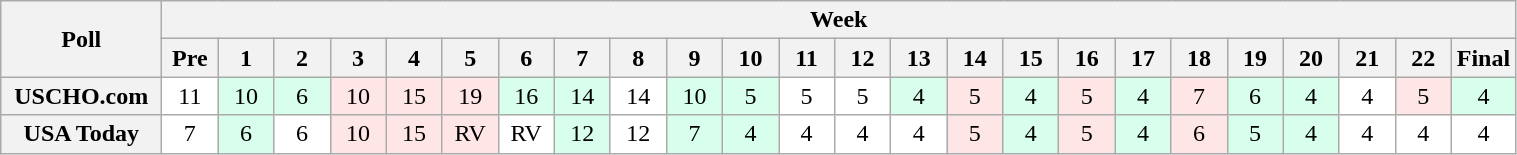<table class="wikitable" style="white-space:nowrap;">
<tr>
<th scope="col" width="100" rowspan="2">Poll</th>
<th colspan="24">Week</th>
</tr>
<tr>
<th scope="col" width="30">Pre</th>
<th scope="col" width="30">1</th>
<th scope="col" width="30">2</th>
<th scope="col" width="30">3</th>
<th scope="col" width="30">4</th>
<th scope="col" width="30">5</th>
<th scope="col" width="30">6</th>
<th scope="col" width="30">7</th>
<th scope="col" width="30">8</th>
<th scope="col" width="30">9</th>
<th scope="col" width="30">10</th>
<th scope="col" width="30">11</th>
<th scope="col" width="30">12</th>
<th scope="col" width="30">13</th>
<th scope="col" width="30">14</th>
<th scope="col" width="30">15</th>
<th scope="col" width="30">16</th>
<th scope="col" width="30">17</th>
<th scope="col" width="30">18</th>
<th scope="col" width="30">19</th>
<th scope="col" width="30">20</th>
<th scope="col" width="30">21</th>
<th scope="col" width="30">22</th>
<th scope="col" width="30">Final</th>
</tr>
<tr style="text-align:center;">
<th>USCHO.com</th>
<td bgcolor=FFFFFF>11</td>
<td bgcolor=D8FFEB>10</td>
<td bgcolor=D8FFEB>6</td>
<td bgcolor=FFE6E6>10</td>
<td bgcolor=FFE6E6>15</td>
<td bgcolor=FFE6E6>19</td>
<td bgcolor=D8FFEB>16</td>
<td bgcolor=D8FFEB>14</td>
<td bgcolor=FFFFFF>14</td>
<td bgcolor=D8FFEB>10</td>
<td bgcolor=D8FFEB>5</td>
<td bgcolor=FFFFFF>5</td>
<td bgcolor=FFFFFF>5</td>
<td bgcolor=D8FFEB>4</td>
<td bgcolor=FFE6E6>5</td>
<td bgcolor=D8FFEB>4</td>
<td bgcolor=FFE6E6>5</td>
<td bgcolor=D8FFEB>4</td>
<td bgcolor=FFE6E6>7</td>
<td bgcolor=D8FFEB>6</td>
<td bgcolor=D8FFEB>4</td>
<td bgcolor=FFFFFF>4</td>
<td bgcolor=FFE6E6>5</td>
<td bgcolor=D8FFEB>4</td>
</tr>
<tr style="text-align:center;">
<th>USA Today</th>
<td bgcolor=FFFFFF>7</td>
<td bgcolor=D8FFEB>6</td>
<td bgcolor=FFFFFF>6</td>
<td bgcolor=FFE6E6>10</td>
<td bgcolor=FFE6E6>15</td>
<td bgcolor=FFE6E6>RV</td>
<td bgcolor=FFFFFF>RV</td>
<td bgcolor=D8FFEB>12</td>
<td bgcolor=FFFFFF>12</td>
<td bgcolor=D8FFEB>7</td>
<td bgcolor=D8FFEB>4</td>
<td bgcolor=FFFFFF>4</td>
<td bgcolor=FFFFFF>4</td>
<td bgcolor=FFFFFF>4</td>
<td bgcolor=FFE6E6>5</td>
<td bgcolor=D8FFEB>4</td>
<td bgcolor=FFE6E6>5</td>
<td bgcolor=D8FFEB>4</td>
<td bgcolor=FFE6E6>6</td>
<td bgcolor=D8FFEB>5</td>
<td bgcolor=D8FFEB>4</td>
<td bgcolor=FFFFFF>4</td>
<td bgcolor=FFFFFF>4</td>
<td bgcolor=FFFFFF>4</td>
</tr>
</table>
